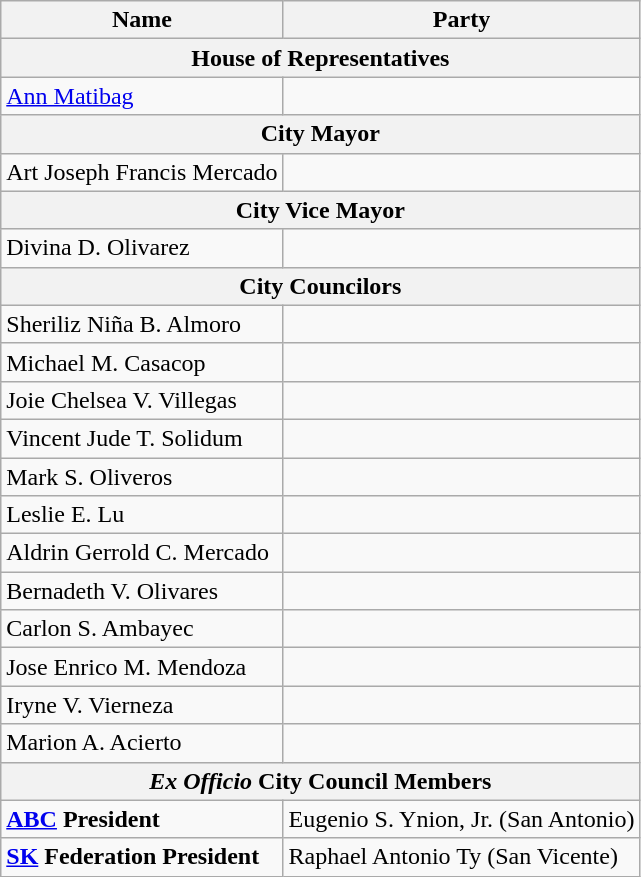<table class=wikitable>
<tr>
<th>Name</th>
<th colspan=2>Party</th>
</tr>
<tr>
<th colspan=3>House of Representatives</th>
</tr>
<tr>
<td><a href='#'>Ann Matibag</a></td>
<td></td>
</tr>
<tr>
<th colspan=3>City Mayor</th>
</tr>
<tr>
<td>Art Joseph Francis Mercado</td>
<td></td>
</tr>
<tr>
<th colspan=3>City Vice Mayor</th>
</tr>
<tr>
<td>Divina D. Olivarez</td>
<td></td>
</tr>
<tr>
<th colspan=3>City Councilors</th>
</tr>
<tr>
<td>Sheriliz Niña B. Almoro</td>
<td></td>
</tr>
<tr>
<td>Michael M. Casacop</td>
<td></td>
</tr>
<tr>
<td>Joie Chelsea V. Villegas</td>
<td></td>
</tr>
<tr>
<td>Vincent Jude T. Solidum</td>
<td></td>
</tr>
<tr>
<td>Mark S. Oliveros</td>
<td></td>
</tr>
<tr>
<td>Leslie E. Lu</td>
<td></td>
</tr>
<tr>
<td>Aldrin Gerrold C. Mercado</td>
<td></td>
</tr>
<tr>
<td>Bernadeth V. Olivares</td>
<td></td>
</tr>
<tr>
<td>Carlon S. Ambayec</td>
<td></td>
</tr>
<tr>
<td>Jose Enrico M. Mendoza</td>
<td></td>
</tr>
<tr>
<td>Iryne V. Vierneza</td>
<td></td>
</tr>
<tr>
<td>Marion A. Acierto</td>
<td></td>
</tr>
<tr>
<th colspan=4><em>Ex Officio</em> City Council Members</th>
</tr>
<tr>
<td><strong><a href='#'>ABC</a> President</strong></td>
<td colspan=3>Eugenio S. Ynion, Jr. (San Antonio)<br></td>
</tr>
<tr>
<td><strong><a href='#'>SK</a> Federation President</strong></td>
<td colspan=3>Raphael Antonio Ty (San Vicente)<br></td>
</tr>
</table>
